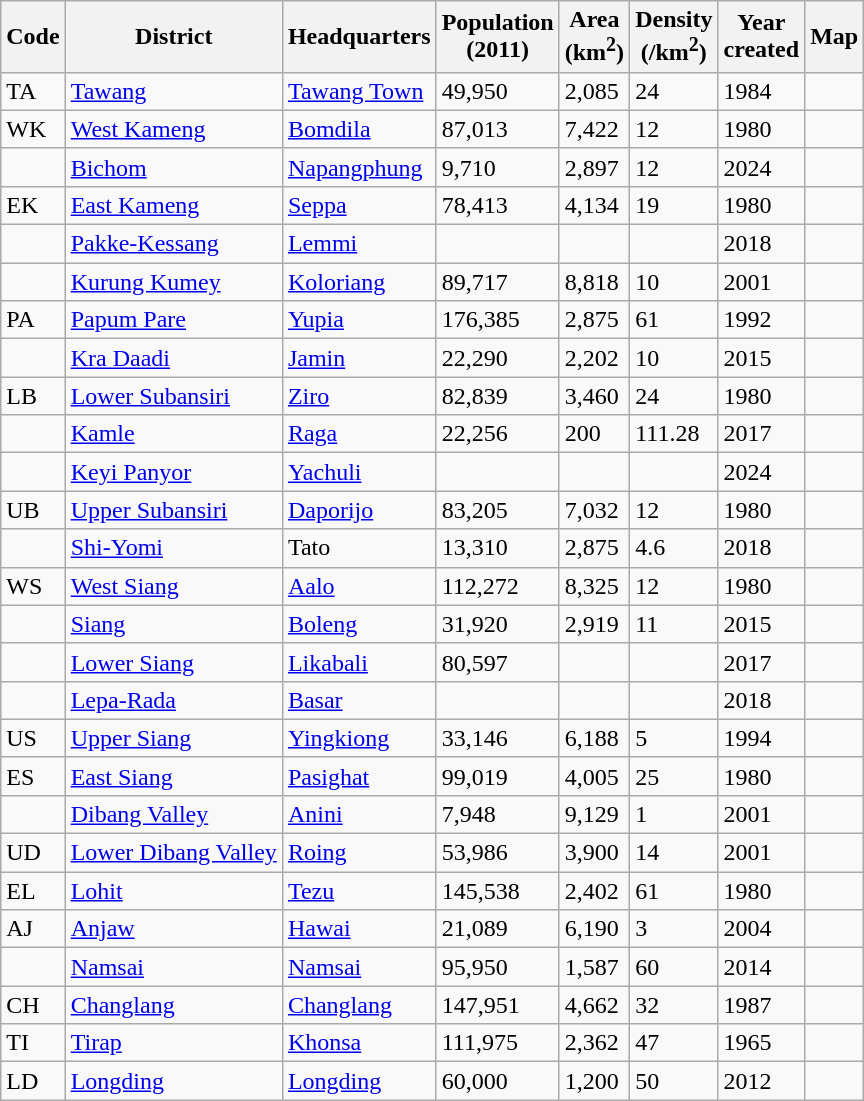<table class="wikitable sortable">
<tr>
<th>Code</th>
<th>District</th>
<th>Headquarters</th>
<th>Population<br>(2011)</th>
<th>Area<br>(km<sup>2</sup>)</th>
<th>Density<br>(/km<sup>2</sup>)</th>
<th>Year<br>created</th>
<th class="unsortable">Map</th>
</tr>
<tr>
<td>TA</td>
<td><a href='#'>Tawang</a></td>
<td><a href='#'>Tawang Town</a></td>
<td>49,950</td>
<td>2,085</td>
<td>24</td>
<td>1984</td>
<td></td>
</tr>
<tr>
<td>WK</td>
<td><a href='#'>West Kameng</a></td>
<td><a href='#'>Bomdila</a></td>
<td>87,013</td>
<td>7,422</td>
<td>12</td>
<td>1980</td>
<td></td>
</tr>
<tr>
<td></td>
<td><a href='#'>Bichom</a></td>
<td><a href='#'>Napangphung</a></td>
<td>9,710</td>
<td>2,897</td>
<td>12</td>
<td>2024</td>
<td></td>
</tr>
<tr>
<td>EK</td>
<td><a href='#'>East Kameng</a></td>
<td><a href='#'>Seppa</a></td>
<td>78,413</td>
<td>4,134</td>
<td>19</td>
<td>1980</td>
<td></td>
</tr>
<tr>
<td></td>
<td><a href='#'>Pakke-Kessang</a></td>
<td><a href='#'>Lemmi</a></td>
<td></td>
<td></td>
<td></td>
<td>2018</td>
<td></td>
</tr>
<tr>
<td></td>
<td><a href='#'>Kurung Kumey</a></td>
<td><a href='#'>Koloriang</a></td>
<td>89,717</td>
<td>8,818</td>
<td>10</td>
<td>2001</td>
<td></td>
</tr>
<tr>
<td>PA</td>
<td><a href='#'>Papum Pare</a></td>
<td><a href='#'>Yupia</a></td>
<td>176,385</td>
<td>2,875</td>
<td>61</td>
<td>1992</td>
<td></td>
</tr>
<tr>
<td></td>
<td><a href='#'>Kra Daadi</a></td>
<td><a href='#'>Jamin</a></td>
<td>22,290</td>
<td>2,202</td>
<td>10</td>
<td>2015</td>
<td></td>
</tr>
<tr>
<td>LB</td>
<td><a href='#'>Lower Subansiri</a></td>
<td><a href='#'>Ziro</a></td>
<td>82,839</td>
<td>3,460</td>
<td>24</td>
<td>1980</td>
<td></td>
</tr>
<tr>
<td></td>
<td><a href='#'>Kamle</a></td>
<td><a href='#'>Raga</a></td>
<td>22,256</td>
<td>200</td>
<td>111.28</td>
<td>2017</td>
<td></td>
</tr>
<tr>
<td></td>
<td><a href='#'>Keyi Panyor</a></td>
<td><a href='#'>Yachuli</a></td>
<td></td>
<td></td>
<td></td>
<td>2024</td>
<td></td>
</tr>
<tr>
<td>UB</td>
<td><a href='#'>Upper Subansiri</a></td>
<td><a href='#'>Daporijo</a></td>
<td>83,205</td>
<td>7,032</td>
<td>12</td>
<td>1980</td>
<td></td>
</tr>
<tr>
<td></td>
<td><a href='#'>Shi-Yomi</a></td>
<td>Tato</td>
<td>13,310</td>
<td>2,875</td>
<td>4.6</td>
<td>2018</td>
<td></td>
</tr>
<tr>
<td>WS</td>
<td><a href='#'>West Siang</a></td>
<td><a href='#'>Aalo</a></td>
<td>112,272</td>
<td>8,325</td>
<td>12</td>
<td>1980</td>
<td></td>
</tr>
<tr>
<td></td>
<td><a href='#'>Siang</a></td>
<td><a href='#'>Boleng</a></td>
<td>31,920</td>
<td>2,919</td>
<td>11</td>
<td>2015</td>
<td></td>
</tr>
<tr>
<td></td>
<td><a href='#'>Lower Siang</a></td>
<td><a href='#'>Likabali</a></td>
<td>80,597</td>
<td></td>
<td></td>
<td>2017</td>
<td></td>
</tr>
<tr>
<td></td>
<td><a href='#'>Lepa-Rada</a></td>
<td><a href='#'>Basar</a></td>
<td></td>
<td></td>
<td></td>
<td>2018</td>
<td></td>
</tr>
<tr>
<td>US</td>
<td><a href='#'>Upper Siang</a></td>
<td><a href='#'>Yingkiong</a></td>
<td>33,146</td>
<td>6,188</td>
<td>5</td>
<td>1994</td>
<td></td>
</tr>
<tr>
<td>ES</td>
<td><a href='#'>East Siang</a></td>
<td><a href='#'>Pasighat</a></td>
<td>99,019</td>
<td>4,005</td>
<td>25</td>
<td>1980</td>
<td></td>
</tr>
<tr>
<td></td>
<td><a href='#'>Dibang Valley</a></td>
<td><a href='#'>Anini</a></td>
<td>7,948</td>
<td>9,129</td>
<td>1</td>
<td>2001</td>
<td></td>
</tr>
<tr>
<td>UD</td>
<td><a href='#'>Lower Dibang Valley</a></td>
<td><a href='#'>Roing</a></td>
<td>53,986</td>
<td>3,900</td>
<td>14</td>
<td>2001</td>
<td></td>
</tr>
<tr>
<td>EL</td>
<td><a href='#'>Lohit</a></td>
<td><a href='#'>Tezu</a></td>
<td>145,538</td>
<td>2,402</td>
<td>61</td>
<td>1980</td>
<td></td>
</tr>
<tr>
<td>AJ</td>
<td><a href='#'>Anjaw</a></td>
<td><a href='#'>Hawai</a></td>
<td>21,089</td>
<td>6,190</td>
<td>3</td>
<td>2004</td>
<td></td>
</tr>
<tr>
<td></td>
<td><a href='#'>Namsai</a></td>
<td><a href='#'>Namsai</a></td>
<td>95,950</td>
<td>1,587</td>
<td>60</td>
<td>2014</td>
<td></td>
</tr>
<tr>
<td>CH</td>
<td><a href='#'>Changlang</a></td>
<td><a href='#'>Changlang</a></td>
<td>147,951</td>
<td>4,662</td>
<td>32</td>
<td>1987</td>
<td></td>
</tr>
<tr>
<td>TI</td>
<td><a href='#'>Tirap</a></td>
<td><a href='#'>Khonsa</a></td>
<td>111,975</td>
<td>2,362</td>
<td>47</td>
<td>1965</td>
<td></td>
</tr>
<tr>
<td>LD</td>
<td><a href='#'>Longding</a></td>
<td><a href='#'>Longding</a></td>
<td>60,000</td>
<td>1,200</td>
<td>50</td>
<td>2012</td>
<td></td>
</tr>
</table>
